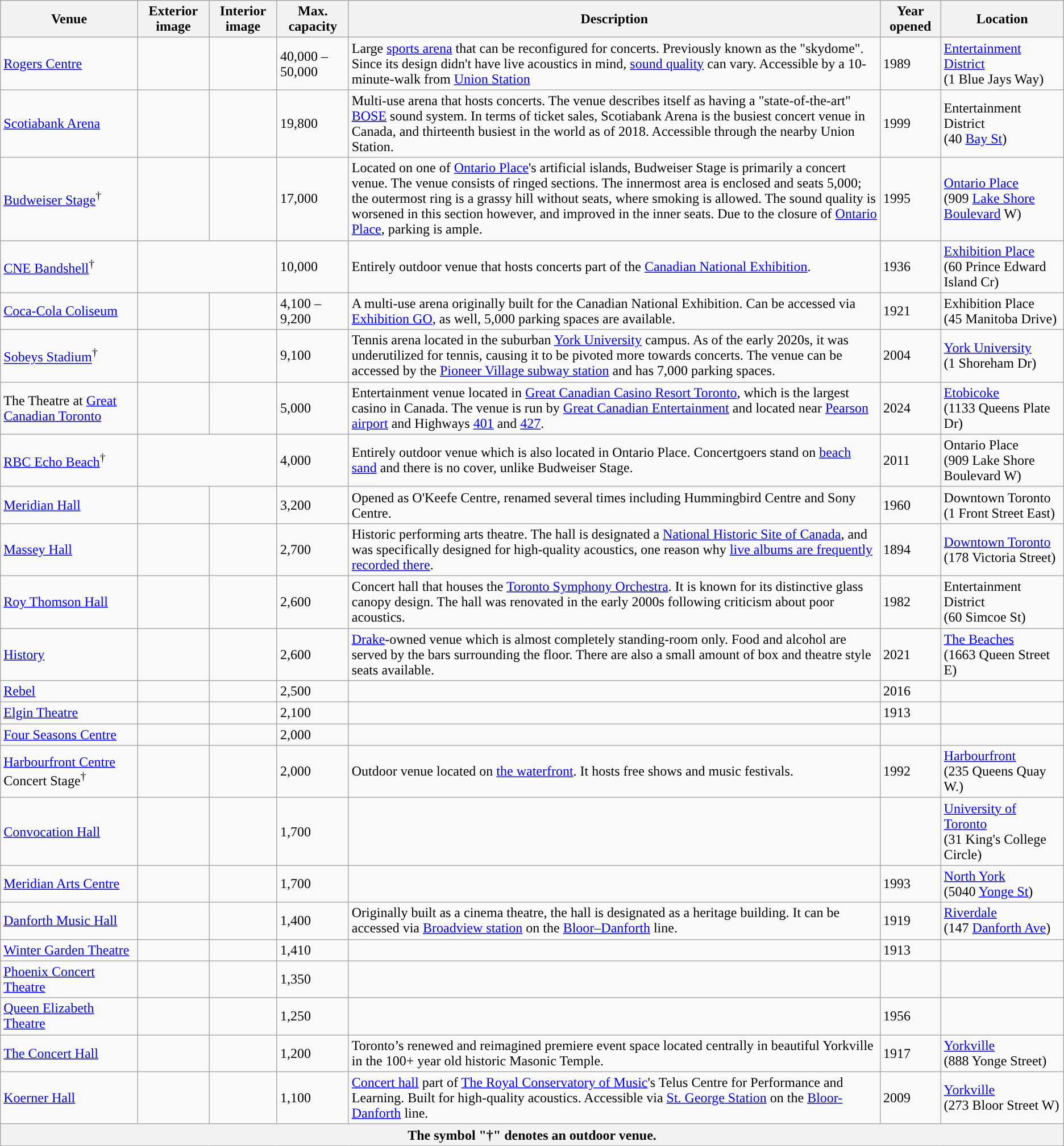<table class="wikitable sortable">
<tr>
<th>Venue</th>
<th class="unsortable">Exterior image</th>
<th class="unsortable">Interior image</th>
<th>Max. capacity</th>
<th style="width: 50%;" class="unsortable">Description</th>
<th>Year opened</th>
<th>Location</th>
</tr>
<tr>
<td><a href='#'>Rogers Centre</a></td>
<td></td>
<td></td>
<td>40,000 – 50,000</td>
<td>Large <a href='#'>sports arena</a> that can be reconfigured for concerts. Previously known as the "skydome". Since its design didn't have live acoustics in mind, <a href='#'>sound quality</a> can vary. Accessible by a 10-minute-walk from <a href='#'>Union Station</a></td>
<td>1989</td>
<td><a href='#'>Entertainment District</a><br>(1 Blue Jays Way)</td>
</tr>
<tr>
<td><a href='#'>Scotiabank Arena</a></td>
<td></td>
<td></td>
<td>19,800</td>
<td>Multi-use arena that hosts concerts. The venue describes itself as having a "state-of-the-art" <a href='#'>BOSE</a> sound system. In terms of ticket sales, Scotiabank Arena is the busiest concert venue in Canada, and thirteenth busiest in the world as of 2018. Accessible through the nearby Union Station.</td>
<td>1999</td>
<td>Entertainment District<br>(40 <a href='#'>Bay St</a>)</td>
</tr>
<tr>
<td><a href='#'>Budweiser Stage</a><sup>†</sup></td>
<td></td>
<td></td>
<td>17,000</td>
<td>Located on one of <a href='#'>Ontario Place</a>'s artificial islands, Budweiser Stage is primarily a concert venue. The venue consists of ringed sections. The innermost area is enclosed and seats 5,000; the outermost ring is a grassy hill without seats, where smoking is allowed. The sound quality is worsened in this section however, and improved in the inner seats. Due to the closure of <a href='#'>Ontario Place</a>, parking is ample.</td>
<td>1995</td>
<td><a href='#'>Ontario Place</a><br>(909 <a href='#'>Lake Shore Boulevard</a> W)</td>
</tr>
<tr>
<td><a href='#'>CNE Bandshell</a><sup>†</sup></td>
<td colspan="2"></td>
<td>10,000</td>
<td>Entirely outdoor venue that hosts concerts part of the <a href='#'>Canadian National Exhibition</a>.</td>
<td>1936</td>
<td><a href='#'>Exhibition Place</a><br>(60 Prince Edward Island Cr)</td>
</tr>
<tr>
<td><a href='#'>Coca-Cola Coliseum</a></td>
<td></td>
<td></td>
<td>4,100 – 9,200</td>
<td>A multi-use arena originally built for the Canadian National Exhibition. Can be accessed via <a href='#'>Exhibition GO</a>, as well, 5,000 parking spaces are available.</td>
<td>1921</td>
<td>Exhibition Place<br>(45 Manitoba Drive)</td>
</tr>
<tr>
<td><a href='#'>Sobeys Stadium</a><sup>†</sup></td>
<td></td>
<td></td>
<td>9,100</td>
<td>Tennis arena located in the suburban <a href='#'>York University</a> campus. As of the early 2020s, it was underutilized for tennis, causing it to be pivoted more towards concerts. The venue can be accessed by the <a href='#'>Pioneer Village subway station</a> and has 7,000 parking spaces.</td>
<td>2004</td>
<td><a href='#'>York University</a><br>(1 Shoreham Dr)</td>
</tr>
<tr>
<td>The Theatre at <a href='#'>Great Canadian Toronto</a></td>
<td></td>
<td></td>
<td>5,000</td>
<td>Entertainment venue located in <a href='#'>Great Canadian Casino Resort Toronto</a>, which is the largest casino in Canada. The venue is run by <a href='#'>Great Canadian Entertainment</a> and located near <a href='#'>Pearson airport</a> and Highways <a href='#'>401</a> and <a href='#'>427</a>.</td>
<td>2024</td>
<td><a href='#'>Etobicoke</a><br>(1133 Queens Plate Dr)</td>
</tr>
<tr>
<td><a href='#'>RBC Echo Beach</a><sup>†</sup></td>
<td colspan="2"></td>
<td>4,000</td>
<td>Entirely outdoor venue which is also located in Ontario Place. Concertgoers stand on <a href='#'>beach sand</a> and there is no cover, unlike Budweiser Stage.</td>
<td>2011</td>
<td>Ontario Place<br>(909 Lake Shore Boulevard W)</td>
</tr>
<tr>
<td><a href='#'>Meridian Hall</a></td>
<td></td>
<td></td>
<td>3,200</td>
<td>Opened as O'Keefe Centre, renamed several times including Hummingbird Centre and Sony Centre.</td>
<td>1960</td>
<td>Downtown Toronto<br>(1 Front Street East)</td>
</tr>
<tr>
<td><a href='#'>Massey Hall</a></td>
<td></td>
<td></td>
<td>2,700</td>
<td>Historic performing arts theatre. The hall is designated a <a href='#'>National Historic Site of Canada</a>, and was specifically designed for high-quality acoustics, one reason why <a href='#'>live albums are frequently recorded there</a>.</td>
<td>1894</td>
<td><a href='#'>Downtown Toronto</a><br>(178 Victoria Street)</td>
</tr>
<tr>
<td><a href='#'>Roy Thomson Hall</a></td>
<td></td>
<td></td>
<td>2,600</td>
<td>Concert hall that houses the <a href='#'>Toronto Symphony Orchestra</a>. It is known for its distinctive glass canopy design. The hall was renovated in the early 2000s following criticism about poor acoustics.</td>
<td>1982</td>
<td>Entertainment District<br>(60 Simcoe St)</td>
</tr>
<tr>
<td><a href='#'>History</a></td>
<td></td>
<td></td>
<td>2,600</td>
<td><a href='#'>Drake</a>-owned venue which is almost completely standing-room only. Food and alcohol are served by the bars surrounding the floor. There are also a small amount of box and theatre style seats available.</td>
<td>2021</td>
<td><a href='#'>The Beaches</a><br>(1663 Queen Street E)</td>
</tr>
<tr>
<td><a href='#'>Rebel</a></td>
<td></td>
<td></td>
<td>2,500</td>
<td></td>
<td>2016</td>
<td></td>
</tr>
<tr>
<td><a href='#'>Elgin Theatre</a></td>
<td></td>
<td></td>
<td>2,100</td>
<td></td>
<td>1913</td>
<td></td>
</tr>
<tr>
<td><a href='#'>Four Seasons Centre</a></td>
<td></td>
<td></td>
<td>2,000</td>
<td></td>
<td></td>
<td></td>
</tr>
<tr>
<td><a href='#'>Harbourfront Centre</a> Concert Stage<sup>†</sup></td>
<td></td>
<td></td>
<td>2,000</td>
<td>Outdoor venue located on <a href='#'>the waterfront</a>. It hosts free shows and music festivals.</td>
<td>1992</td>
<td><a href='#'>Harbourfront</a><br>(235 Queens Quay W.)</td>
</tr>
<tr>
<td><a href='#'>Convocation Hall</a></td>
<td></td>
<td></td>
<td>1,700</td>
<td></td>
<td></td>
<td><a href='#'>University of Toronto</a><br>(31 King's College Circle)</td>
</tr>
<tr>
<td><a href='#'>Meridian Arts Centre</a></td>
<td></td>
<td></td>
<td>1,700</td>
<td></td>
<td>1993</td>
<td><a href='#'>North York</a><br>(5040 <a href='#'>Yonge St</a>)</td>
</tr>
<tr>
<td><a href='#'>Danforth Music Hall</a></td>
<td></td>
<td></td>
<td>1,400</td>
<td>Originally built as a cinema theatre, the hall is designated as a heritage building. It can be accessed via <a href='#'>Broadview station</a> on the <a href='#'>Bloor–Danforth</a> line.</td>
<td>1919</td>
<td><a href='#'>Riverdale</a><br>(147 <a href='#'>Danforth Ave</a>)</td>
</tr>
<tr>
<td><a href='#'>Winter Garden Theatre</a></td>
<td></td>
<td></td>
<td>1,410</td>
<td></td>
<td>1913</td>
<td></td>
</tr>
<tr>
<td><a href='#'>Phoenix Concert Theatre</a></td>
<td></td>
<td></td>
<td>1,350</td>
<td></td>
<td></td>
<td></td>
</tr>
<tr>
<td><a href='#'>Queen Elizabeth Theatre</a></td>
<td></td>
<td></td>
<td>1,250</td>
<td></td>
<td>1956</td>
<td></td>
</tr>
<tr>
<td><a href='#'>The Concert Hall</a></td>
<td></td>
<td></td>
<td>1,200</td>
<td>Toronto’s renewed and reimagined premiere event space located centrally in beautiful Yorkville in the 100+ year old historic Masonic Temple.</td>
<td>1917</td>
<td><a href='#'>Yorkville</a><br>(888 Yonge Street)</td>
</tr>
<tr>
<td><a href='#'>Koerner Hall</a></td>
<td></td>
<td></td>
<td>1,100</td>
<td><a href='#'>Concert hall</a> part of <a href='#'>The Royal Conservatory of Music</a>'s Telus Centre for Performance and Learning. Built for high-quality acoustics. Accessible via <a href='#'>St. George Station</a> on the <a href='#'>Bloor-Danforth</a> line.</td>
<td>2009</td>
<td><a href='#'>Yorkville</a><br>(273 Bloor Street W)</td>
</tr>
<tr>
<th scope=col colspan="7" style="text-align:center;">The symbol "†" denotes an outdoor venue.</th>
</tr>
</table>
